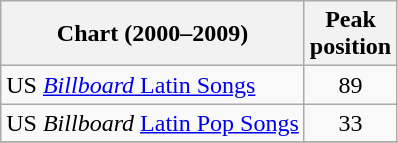<table class="wikitable">
<tr>
<th align="left">Chart (2000–2009)</th>
<th align="left">Peak<br>position</th>
</tr>
<tr>
<td align="left">US <a href='#'><em>Billboard</em> Latin Songs</a></td>
<td style="text-align:center;">89</td>
</tr>
<tr>
<td align="left">US <em>Billboard</em> <a href='#'>Latin Pop Songs</a></td>
<td style="text-align:center;">33</td>
</tr>
<tr>
</tr>
</table>
